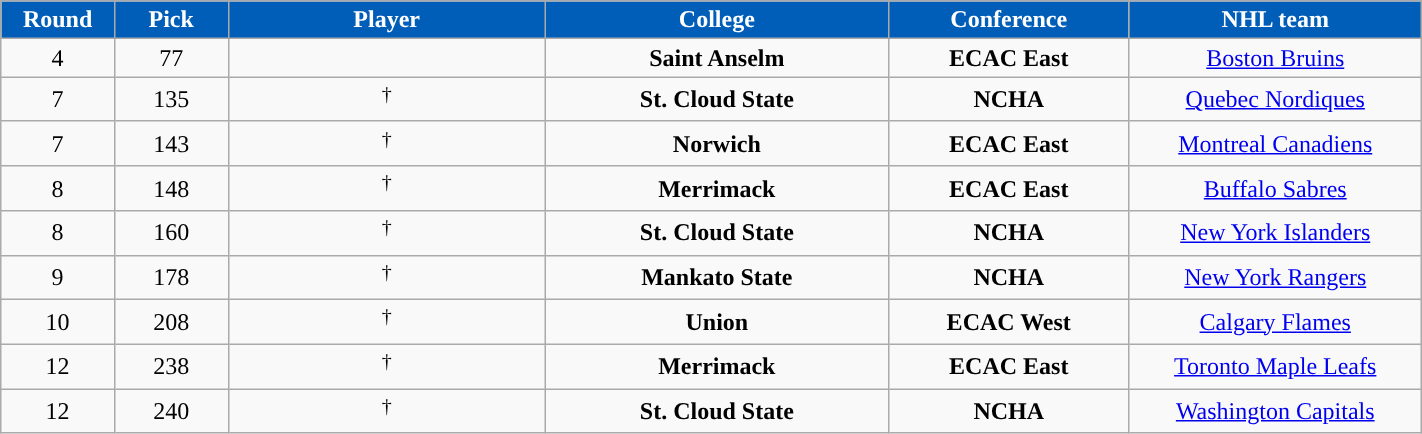<table class="wikitable sortable" width="75%">
<tr>
<th style="color:white; background-color:#005EB8; width: 4em;">Round</th>
<th style="color:white; background-color:#005EB8; width: 4em;">Pick</th>
<th style="color:white; background-color:#005EB8; width: 12em;">Player</th>
<th style="color:white; background-color:#005EB8; width: 13em;">College</th>
<th style="color:white; background-color:#005EB8; width: 9em;">Conference</th>
<th style="color:white; background-color:#005EB8; width: 11em;">NHL team</th>
</tr>
<tr align="center" bgcolor="">
<td>4</td>
<td>77</td>
<td></td>
<td><strong>Saint Anselm</strong></td>
<td><strong>ECAC East</strong></td>
<td><a href='#'>Boston Bruins</a></td>
</tr>
<tr align="center" bgcolor="">
<td>7</td>
<td>135</td>
<td> <sup>†</sup></td>
<td><strong>St. Cloud State</strong></td>
<td><strong>NCHA</strong></td>
<td><a href='#'>Quebec Nordiques</a></td>
</tr>
<tr align="center" bgcolor="">
<td>7</td>
<td>143</td>
<td> <sup>†</sup></td>
<td><strong>Norwich</strong></td>
<td><strong>ECAC East</strong></td>
<td><a href='#'>Montreal Canadiens</a></td>
</tr>
<tr align="center" bgcolor="">
<td>8</td>
<td>148</td>
<td> <sup>†</sup></td>
<td><strong>Merrimack</strong></td>
<td><strong>ECAC East</strong></td>
<td><a href='#'>Buffalo Sabres</a></td>
</tr>
<tr align="center" bgcolor="">
<td>8</td>
<td>160</td>
<td> <sup>†</sup></td>
<td><strong>St. Cloud State</strong></td>
<td><strong>NCHA</strong></td>
<td><a href='#'>New York Islanders</a></td>
</tr>
<tr align="center" bgcolor="">
<td>9</td>
<td>178</td>
<td> <sup>†</sup></td>
<td><strong>Mankato State</strong></td>
<td><strong>NCHA</strong></td>
<td><a href='#'>New York Rangers</a></td>
</tr>
<tr align="center" bgcolor="">
<td>10</td>
<td>208</td>
<td> <sup>†</sup></td>
<td><strong>Union</strong></td>
<td><strong>ECAC West</strong></td>
<td><a href='#'>Calgary Flames</a></td>
</tr>
<tr align="center" bgcolor="">
<td>12</td>
<td>238</td>
<td> <sup>†</sup></td>
<td><strong>Merrimack</strong></td>
<td><strong>ECAC East</strong></td>
<td><a href='#'>Toronto Maple Leafs</a></td>
</tr>
<tr align="center" bgcolor="">
<td>12</td>
<td>240</td>
<td> <sup>†</sup></td>
<td><strong>St. Cloud State</strong></td>
<td><strong>NCHA</strong></td>
<td><a href='#'>Washington Capitals</a></td>
</tr>
</table>
